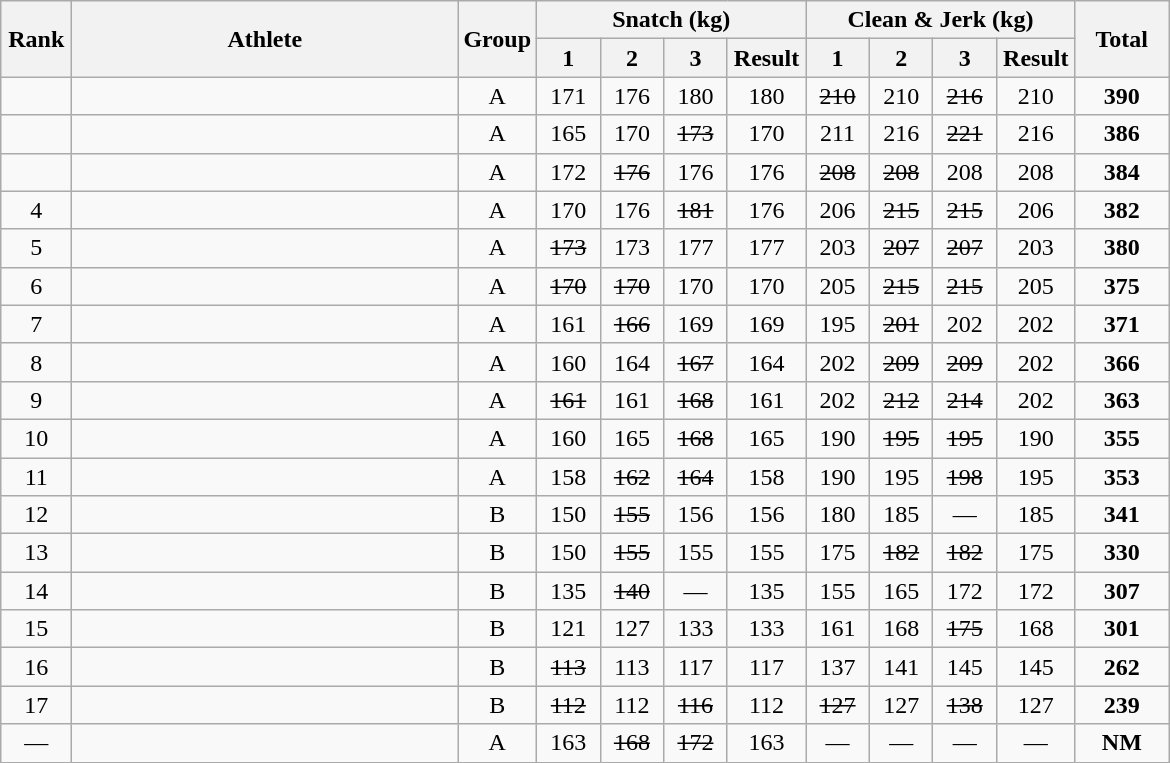<table class = "wikitable" style="text-align:center;">
<tr>
<th rowspan=2 width=40>Rank</th>
<th rowspan=2 width=250>Athlete</th>
<th rowspan=2 width=40>Group</th>
<th colspan=4>Snatch (kg)</th>
<th colspan=4>Clean & Jerk (kg)</th>
<th rowspan=2 width=55>Total</th>
</tr>
<tr>
<th width=35>1</th>
<th width=35>2</th>
<th width=35>3</th>
<th width=45>Result</th>
<th width=35>1</th>
<th width=35>2</th>
<th width=35>3</th>
<th width=45>Result</th>
</tr>
<tr>
<td></td>
<td align=left></td>
<td>A</td>
<td>171</td>
<td>176</td>
<td>180</td>
<td>180</td>
<td><s>210</s></td>
<td>210</td>
<td><s>216</s></td>
<td>210</td>
<td><strong>390</strong></td>
</tr>
<tr>
<td></td>
<td align=left></td>
<td>A</td>
<td>165</td>
<td>170</td>
<td><s>173</s></td>
<td>170</td>
<td>211</td>
<td>216</td>
<td><s>221</s></td>
<td>216</td>
<td><strong>386</strong></td>
</tr>
<tr>
<td></td>
<td align=left></td>
<td>A</td>
<td>172</td>
<td><s>176</s></td>
<td>176</td>
<td>176</td>
<td><s>208</s></td>
<td><s>208</s></td>
<td>208</td>
<td>208</td>
<td><strong>384</strong></td>
</tr>
<tr>
<td>4</td>
<td align=left></td>
<td>A</td>
<td>170</td>
<td>176</td>
<td><s>181</s></td>
<td>176</td>
<td>206</td>
<td><s>215</s></td>
<td><s>215</s></td>
<td>206</td>
<td><strong>382</strong></td>
</tr>
<tr>
<td>5</td>
<td align=left></td>
<td>A</td>
<td><s>173</s></td>
<td>173</td>
<td>177</td>
<td>177</td>
<td>203</td>
<td><s>207</s></td>
<td><s>207</s></td>
<td>203</td>
<td><strong>380</strong></td>
</tr>
<tr>
<td>6</td>
<td align=left></td>
<td>A</td>
<td><s>170</s></td>
<td><s>170</s></td>
<td>170</td>
<td>170</td>
<td>205</td>
<td><s>215</s></td>
<td><s>215</s></td>
<td>205</td>
<td><strong>375</strong></td>
</tr>
<tr>
<td>7</td>
<td align=left></td>
<td>A</td>
<td>161</td>
<td><s>166</s></td>
<td>169</td>
<td>169</td>
<td>195</td>
<td><s>201</s></td>
<td>202</td>
<td>202</td>
<td><strong>371</strong></td>
</tr>
<tr>
<td>8</td>
<td align=left></td>
<td>A</td>
<td>160</td>
<td>164</td>
<td><s>167</s></td>
<td>164</td>
<td>202</td>
<td><s>209</s></td>
<td><s>209</s></td>
<td>202</td>
<td><strong>366</strong></td>
</tr>
<tr>
<td>9</td>
<td align=left></td>
<td>A</td>
<td><s>161</s></td>
<td>161</td>
<td><s>168</s></td>
<td>161</td>
<td>202</td>
<td><s>212</s></td>
<td><s>214</s></td>
<td>202</td>
<td><strong>363</strong></td>
</tr>
<tr>
<td>10</td>
<td align=left></td>
<td>A</td>
<td>160</td>
<td>165</td>
<td><s>168</s></td>
<td>165</td>
<td>190</td>
<td><s>195</s></td>
<td><s>195</s></td>
<td>190</td>
<td><strong>355</strong></td>
</tr>
<tr>
<td>11</td>
<td align=left></td>
<td>A</td>
<td>158</td>
<td><s>162</s></td>
<td><s>164</s></td>
<td>158</td>
<td>190</td>
<td>195</td>
<td><s>198</s></td>
<td>195</td>
<td><strong>353</strong></td>
</tr>
<tr>
<td>12</td>
<td align=left></td>
<td>B</td>
<td>150</td>
<td><s>155</s></td>
<td>156</td>
<td>156</td>
<td>180</td>
<td>185</td>
<td>—</td>
<td>185</td>
<td><strong>341</strong></td>
</tr>
<tr>
<td>13</td>
<td align=left></td>
<td>B</td>
<td>150</td>
<td><s>155</s></td>
<td>155</td>
<td>155</td>
<td>175</td>
<td><s>182</s></td>
<td><s>182</s></td>
<td>175</td>
<td><strong>330</strong></td>
</tr>
<tr>
<td>14</td>
<td align=left></td>
<td>B</td>
<td>135</td>
<td><s>140</s></td>
<td>—</td>
<td>135</td>
<td>155</td>
<td>165</td>
<td>172</td>
<td>172</td>
<td><strong>307</strong></td>
</tr>
<tr>
<td>15</td>
<td align=left></td>
<td>B</td>
<td>121</td>
<td>127</td>
<td>133</td>
<td>133</td>
<td>161</td>
<td>168</td>
<td><s>175</s></td>
<td>168</td>
<td><strong>301</strong></td>
</tr>
<tr>
<td>16</td>
<td align=left></td>
<td>B</td>
<td><s>113</s></td>
<td>113</td>
<td>117</td>
<td>117</td>
<td>137</td>
<td>141</td>
<td>145</td>
<td>145</td>
<td><strong>262</strong></td>
</tr>
<tr>
<td>17</td>
<td align=left></td>
<td>B</td>
<td><s>112</s></td>
<td>112</td>
<td><s>116</s></td>
<td>112</td>
<td><s>127</s></td>
<td>127</td>
<td><s>138</s></td>
<td>127</td>
<td><strong>239</strong></td>
</tr>
<tr>
<td>—</td>
<td align=left></td>
<td>A</td>
<td>163</td>
<td><s>168</s></td>
<td><s>172</s></td>
<td>163</td>
<td>—</td>
<td>—</td>
<td>—</td>
<td>—</td>
<td><strong>NM</strong></td>
</tr>
</table>
